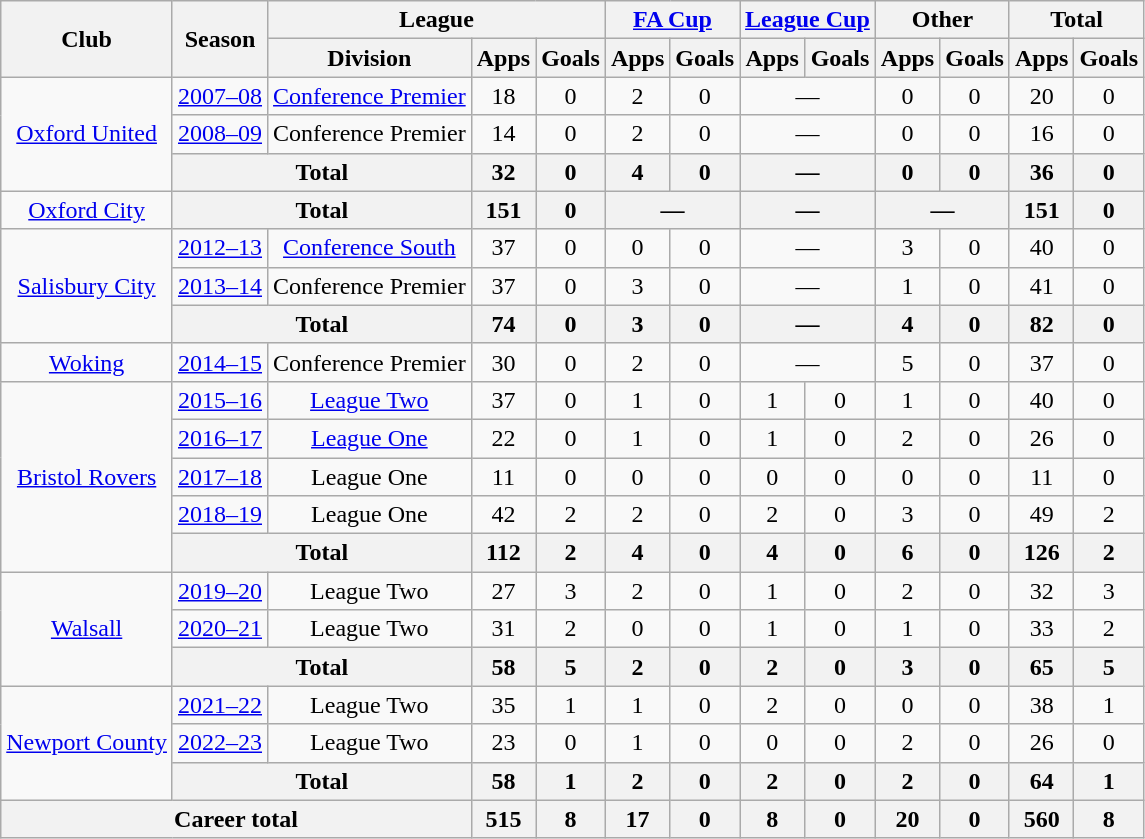<table class=wikitable style=text-align:center>
<tr>
<th rowspan=2>Club</th>
<th rowspan=2>Season</th>
<th colspan=3>League</th>
<th colspan=2><a href='#'>FA Cup</a></th>
<th colspan=2><a href='#'>League Cup</a></th>
<th colspan=2>Other</th>
<th colspan=2>Total</th>
</tr>
<tr>
<th>Division</th>
<th>Apps</th>
<th>Goals</th>
<th>Apps</th>
<th>Goals</th>
<th>Apps</th>
<th>Goals</th>
<th>Apps</th>
<th>Goals</th>
<th>Apps</th>
<th>Goals</th>
</tr>
<tr>
<td rowspan=3><a href='#'>Oxford United</a></td>
<td><a href='#'>2007–08</a></td>
<td><a href='#'>Conference Premier</a></td>
<td>18</td>
<td>0</td>
<td>2</td>
<td>0</td>
<td colspan=2>—</td>
<td>0</td>
<td>0</td>
<td>20</td>
<td>0</td>
</tr>
<tr>
<td><a href='#'>2008–09</a></td>
<td>Conference Premier</td>
<td>14</td>
<td>0</td>
<td>2</td>
<td>0</td>
<td colspan=2>—</td>
<td>0</td>
<td>0</td>
<td>16</td>
<td>0</td>
</tr>
<tr>
<th colspan=2>Total</th>
<th>32</th>
<th>0</th>
<th>4</th>
<th>0</th>
<th colspan=2>—</th>
<th>0</th>
<th>0</th>
<th>36</th>
<th>0</th>
</tr>
<tr>
<td><a href='#'>Oxford City</a></td>
<th colspan=2>Total</th>
<th>151</th>
<th>0</th>
<th colspan=2>—</th>
<th colspan=2>—</th>
<th colspan=2>—</th>
<th>151</th>
<th>0</th>
</tr>
<tr>
<td rowspan=3><a href='#'>Salisbury City</a></td>
<td><a href='#'>2012–13</a></td>
<td><a href='#'>Conference South</a></td>
<td>37</td>
<td>0</td>
<td>0</td>
<td>0</td>
<td colspan=2>—</td>
<td>3</td>
<td>0</td>
<td>40</td>
<td>0</td>
</tr>
<tr>
<td><a href='#'>2013–14</a></td>
<td>Conference Premier</td>
<td>37</td>
<td>0</td>
<td>3</td>
<td>0</td>
<td colspan=2>—</td>
<td>1</td>
<td>0</td>
<td>41</td>
<td>0</td>
</tr>
<tr>
<th colspan=2>Total</th>
<th>74</th>
<th>0</th>
<th>3</th>
<th>0</th>
<th colspan=2>—</th>
<th>4</th>
<th>0</th>
<th>82</th>
<th>0</th>
</tr>
<tr>
<td><a href='#'>Woking</a></td>
<td><a href='#'>2014–15</a></td>
<td>Conference Premier</td>
<td>30</td>
<td>0</td>
<td>2</td>
<td>0</td>
<td colspan=2>—</td>
<td>5</td>
<td>0</td>
<td>37</td>
<td>0</td>
</tr>
<tr>
<td rowspan=5><a href='#'>Bristol Rovers</a></td>
<td><a href='#'>2015–16</a></td>
<td><a href='#'>League Two</a></td>
<td>37</td>
<td>0</td>
<td>1</td>
<td>0</td>
<td>1</td>
<td>0</td>
<td>1</td>
<td>0</td>
<td>40</td>
<td>0</td>
</tr>
<tr>
<td><a href='#'>2016–17</a></td>
<td><a href='#'>League One</a></td>
<td>22</td>
<td>0</td>
<td>1</td>
<td>0</td>
<td>1</td>
<td>0</td>
<td>2</td>
<td>0</td>
<td>26</td>
<td>0</td>
</tr>
<tr>
<td><a href='#'>2017–18</a></td>
<td>League One</td>
<td>11</td>
<td>0</td>
<td>0</td>
<td>0</td>
<td>0</td>
<td>0</td>
<td>0</td>
<td>0</td>
<td>11</td>
<td>0</td>
</tr>
<tr>
<td><a href='#'>2018–19</a></td>
<td>League One</td>
<td>42</td>
<td>2</td>
<td>2</td>
<td>0</td>
<td>2</td>
<td>0</td>
<td>3</td>
<td>0</td>
<td>49</td>
<td>2</td>
</tr>
<tr>
<th colspan=2>Total</th>
<th>112</th>
<th>2</th>
<th>4</th>
<th>0</th>
<th>4</th>
<th>0</th>
<th>6</th>
<th>0</th>
<th>126</th>
<th>2</th>
</tr>
<tr>
<td rowspan=3><a href='#'>Walsall</a></td>
<td><a href='#'>2019–20</a></td>
<td>League Two</td>
<td>27</td>
<td>3</td>
<td>2</td>
<td>0</td>
<td>1</td>
<td>0</td>
<td>2</td>
<td>0</td>
<td>32</td>
<td>3</td>
</tr>
<tr>
<td><a href='#'>2020–21</a></td>
<td>League Two</td>
<td>31</td>
<td>2</td>
<td>0</td>
<td>0</td>
<td>1</td>
<td>0</td>
<td>1</td>
<td>0</td>
<td>33</td>
<td>2</td>
</tr>
<tr>
<th colspan=2>Total</th>
<th>58</th>
<th>5</th>
<th>2</th>
<th>0</th>
<th>2</th>
<th>0</th>
<th>3</th>
<th>0</th>
<th>65</th>
<th>5</th>
</tr>
<tr>
<td rowspan="3"><a href='#'>Newport County</a></td>
<td><a href='#'>2021–22</a></td>
<td>League Two</td>
<td>35</td>
<td>1</td>
<td>1</td>
<td>0</td>
<td>2</td>
<td>0</td>
<td>0</td>
<td>0</td>
<td>38</td>
<td>1</td>
</tr>
<tr>
<td><a href='#'>2022–23</a></td>
<td>League Two</td>
<td>23</td>
<td>0</td>
<td>1</td>
<td>0</td>
<td>0</td>
<td>0</td>
<td>2</td>
<td>0</td>
<td>26</td>
<td>0</td>
</tr>
<tr>
<th colspan="2">Total</th>
<th>58</th>
<th>1</th>
<th>2</th>
<th>0</th>
<th>2</th>
<th>0</th>
<th>2</th>
<th>0</th>
<th>64</th>
<th>1</th>
</tr>
<tr>
<th colspan=3>Career total</th>
<th>515</th>
<th>8</th>
<th>17</th>
<th>0</th>
<th>8</th>
<th>0</th>
<th>20</th>
<th>0</th>
<th>560</th>
<th>8</th>
</tr>
</table>
